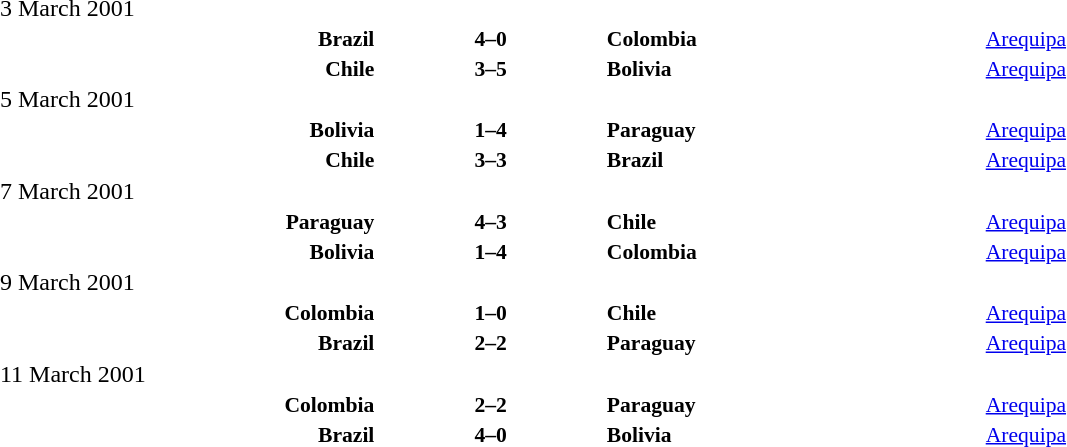<table width=100% cellspacing=1>
<tr>
<th width=20%></th>
<th width=12%></th>
<th width=20%></th>
<th width=33%></th>
</tr>
<tr>
<td>3 March 2001</td>
</tr>
<tr style=font-size:90%>
<td align=right><strong>Brazil</strong></td>
<td align=center><strong>4–0</strong></td>
<td><strong>Colombia</strong></td>
<td><a href='#'>Arequipa</a></td>
<td></td>
</tr>
<tr style=font-size:90%>
<td align=right><strong>Chile</strong></td>
<td align=center><strong>3–5</strong></td>
<td><strong>Bolivia</strong></td>
<td><a href='#'>Arequipa</a></td>
<td></td>
</tr>
<tr>
<td>5 March 2001</td>
</tr>
<tr style=font-size:90%>
<td align=right><strong>Bolivia</strong></td>
<td align=center><strong>1–4</strong></td>
<td><strong>Paraguay</strong></td>
<td><a href='#'>Arequipa</a></td>
<td></td>
</tr>
<tr style=font-size:90%>
<td align=right><strong>Chile</strong></td>
<td align=center><strong>3–3</strong></td>
<td><strong>Brazil</strong></td>
<td><a href='#'>Arequipa</a></td>
<td></td>
</tr>
<tr>
<td>7 March 2001</td>
</tr>
<tr style=font-size:90%>
<td align=right><strong>Paraguay</strong></td>
<td align=center><strong>4–3</strong></td>
<td><strong>Chile</strong></td>
<td><a href='#'>Arequipa</a></td>
<td></td>
</tr>
<tr style=font-size:90%>
<td align=right><strong>Bolivia</strong></td>
<td align=center><strong>1–4</strong></td>
<td><strong>Colombia</strong></td>
<td><a href='#'>Arequipa</a></td>
<td></td>
</tr>
<tr>
<td>9 March 2001</td>
</tr>
<tr style=font-size:90%>
<td align=right><strong>Colombia</strong></td>
<td align=center><strong>1–0</strong></td>
<td><strong>Chile</strong></td>
<td><a href='#'>Arequipa</a></td>
<td></td>
</tr>
<tr style=font-size:90%>
<td align=right><strong>Brazil</strong></td>
<td align=center><strong>2–2</strong></td>
<td><strong>Paraguay</strong></td>
<td><a href='#'>Arequipa</a></td>
<td></td>
</tr>
<tr>
<td>11 March 2001</td>
</tr>
<tr style=font-size:90%>
<td align=right><strong>Colombia</strong></td>
<td align=center><strong>2–2</strong></td>
<td><strong>Paraguay</strong></td>
<td><a href='#'>Arequipa</a></td>
<td></td>
</tr>
<tr style=font-size:90%>
<td align=right><strong>Brazil</strong></td>
<td align=center><strong>4–0</strong></td>
<td><strong>Bolivia</strong></td>
<td><a href='#'>Arequipa</a></td>
<td></td>
</tr>
</table>
